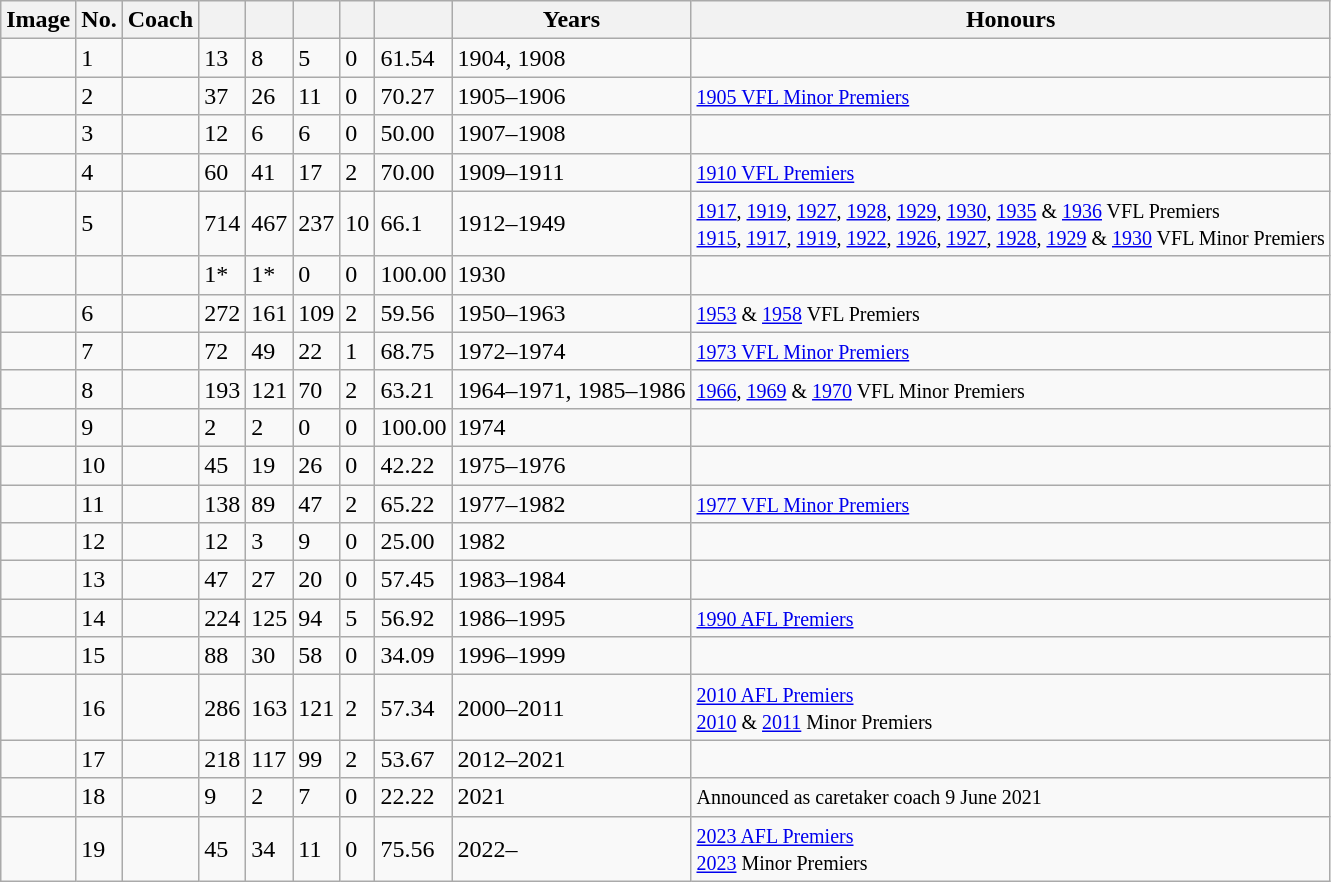<table class="wikitable sortable">
<tr>
<th class="unsortable">Image</th>
<th>No.</th>
<th>Coach</th>
<th></th>
<th></th>
<th></th>
<th></th>
<th></th>
<th>Years</th>
<th>Honours</th>
</tr>
<tr>
<td></td>
<td>1</td>
<td></td>
<td>13</td>
<td>8</td>
<td>5</td>
<td>0</td>
<td>61.54</td>
<td>1904, 1908</td>
<td></td>
</tr>
<tr>
<td></td>
<td>2</td>
<td></td>
<td>37</td>
<td>26</td>
<td>11</td>
<td>0</td>
<td>70.27</td>
<td>1905–1906</td>
<td><a href='#'><small>1905 VFL Minor Premiers</small></a></td>
</tr>
<tr>
<td></td>
<td>3</td>
<td></td>
<td>12</td>
<td>6</td>
<td>6</td>
<td>0</td>
<td>50.00</td>
<td>1907–1908</td>
<td></td>
</tr>
<tr>
<td></td>
<td>4</td>
<td></td>
<td>60</td>
<td>41</td>
<td>17</td>
<td>2</td>
<td>70.00</td>
<td>1909–1911</td>
<td><small><a href='#'>1910 VFL Premiers</a></small></td>
</tr>
<tr>
<td></td>
<td>5</td>
<td></td>
<td>714</td>
<td>467</td>
<td>237</td>
<td>10</td>
<td>66.1</td>
<td>1912–1949</td>
<td><small><a href='#'>1917</a>, <a href='#'>1919</a>, <a href='#'>1927</a>, <a href='#'>1928</a>, <a href='#'>1929</a>, <a href='#'>1930</a>, <a href='#'>1935</a> & <a href='#'>1936</a> VFL Premiers</small><br><small><a href='#'>1915</a>, <a href='#'>1917</a>, <a href='#'>1919</a>, <a href='#'>1922</a>, <a href='#'>1926</a>, <a href='#'>1927</a>, <a href='#'>1928</a>, <a href='#'>1929</a> & <a href='#'>1930</a> VFL Minor Premiers</small></td>
</tr>
<tr>
<td></td>
<td></td>
<td></td>
<td>1*</td>
<td>1*</td>
<td>0</td>
<td>0</td>
<td>100.00</td>
<td>1930</td>
<td></td>
</tr>
<tr>
<td></td>
<td>6</td>
<td></td>
<td>272</td>
<td>161</td>
<td>109</td>
<td>2</td>
<td>59.56</td>
<td>1950–1963</td>
<td><small><a href='#'>1953</a> & <a href='#'>1958</a> VFL Premiers</small></td>
</tr>
<tr>
<td></td>
<td>7</td>
<td></td>
<td>72</td>
<td>49</td>
<td>22</td>
<td>1</td>
<td>68.75</td>
<td>1972–1974</td>
<td><a href='#'><small>1973 VFL Minor Premiers</small></a></td>
</tr>
<tr>
<td></td>
<td>8</td>
<td></td>
<td>193</td>
<td>121</td>
<td>70</td>
<td>2</td>
<td>63.21</td>
<td>1964–1971, 1985–1986</td>
<td><small><a href='#'>1966</a>, <a href='#'>1969</a> & <a href='#'>1970</a> VFL Minor Premiers</small></td>
</tr>
<tr>
<td></td>
<td>9</td>
<td></td>
<td>2</td>
<td>2</td>
<td>0</td>
<td>0</td>
<td>100.00</td>
<td>1974</td>
<td></td>
</tr>
<tr>
<td></td>
<td>10</td>
<td></td>
<td>45</td>
<td>19</td>
<td>26</td>
<td>0</td>
<td>42.22</td>
<td>1975–1976</td>
<td></td>
</tr>
<tr>
<td></td>
<td>11</td>
<td></td>
<td>138</td>
<td>89</td>
<td>47</td>
<td>2</td>
<td>65.22</td>
<td>1977–1982</td>
<td><a href='#'><small>1977 VFL Minor Premiers</small></a></td>
</tr>
<tr>
<td></td>
<td>12</td>
<td></td>
<td>12</td>
<td>3</td>
<td>9</td>
<td>0</td>
<td>25.00</td>
<td>1982</td>
<td></td>
</tr>
<tr>
<td></td>
<td>13</td>
<td></td>
<td>47</td>
<td>27</td>
<td>20</td>
<td>0</td>
<td>57.45</td>
<td>1983–1984</td>
<td></td>
</tr>
<tr>
<td></td>
<td>14</td>
<td></td>
<td>224</td>
<td>125</td>
<td>94</td>
<td>5</td>
<td>56.92</td>
<td>1986–1995</td>
<td><a href='#'><small>1990 AFL Premiers</small></a></td>
</tr>
<tr>
<td></td>
<td>15</td>
<td></td>
<td>88</td>
<td>30</td>
<td>58</td>
<td>0</td>
<td>34.09</td>
<td>1996–1999</td>
<td></td>
</tr>
<tr>
<td></td>
<td>16</td>
<td></td>
<td>286</td>
<td>163</td>
<td>121</td>
<td>2</td>
<td>57.34</td>
<td>2000–2011</td>
<td><a href='#'><small>2010 AFL Premiers</small></a><br><small><a href='#'>2010</a> & <a href='#'>2011</a> Minor Premiers</small></td>
</tr>
<tr>
<td></td>
<td>17</td>
<td></td>
<td>218</td>
<td>117</td>
<td>99</td>
<td>2</td>
<td>53.67</td>
<td>2012–2021</td>
<td></td>
</tr>
<tr>
<td></td>
<td>18</td>
<td></td>
<td>9</td>
<td>2</td>
<td>7</td>
<td>0</td>
<td>22.22</td>
<td>2021</td>
<td><small>Announced as caretaker coach 9 June 2021</small></td>
</tr>
<tr>
<td></td>
<td>19</td>
<td></td>
<td>45</td>
<td>34</td>
<td>11</td>
<td>0</td>
<td>75.56</td>
<td>2022–</td>
<td><small><a href='#'>2023 AFL Premiers</a> <br><a href='#'>2023</a> Minor Premiers</small></td>
</tr>
</table>
